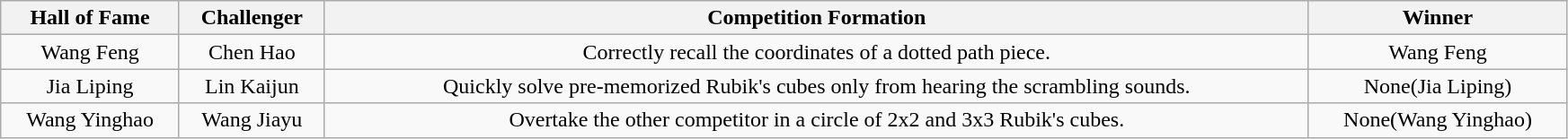<table class="wikitable" style="width:92%; text-align:center">
<tr>
<th>Hall of Fame</th>
<th>Challenger</th>
<th>Competition Formation</th>
<th>Winner</th>
</tr>
<tr>
<td>Wang Feng</td>
<td>Chen Hao</td>
<td>Correctly recall the coordinates of a dotted path piece.</td>
<td>Wang Feng</td>
</tr>
<tr>
<td>Jia Liping</td>
<td>Lin Kaijun</td>
<td>Quickly solve pre-memorized Rubik's cubes only from hearing the scrambling sounds.</td>
<td>None(Jia Liping)</td>
</tr>
<tr>
<td>Wang Yinghao</td>
<td>Wang Jiayu</td>
<td>Overtake the other competitor in a circle of 2x2 and 3x3 Rubik's cubes.</td>
<td>None(Wang Yinghao)</td>
</tr>
</table>
